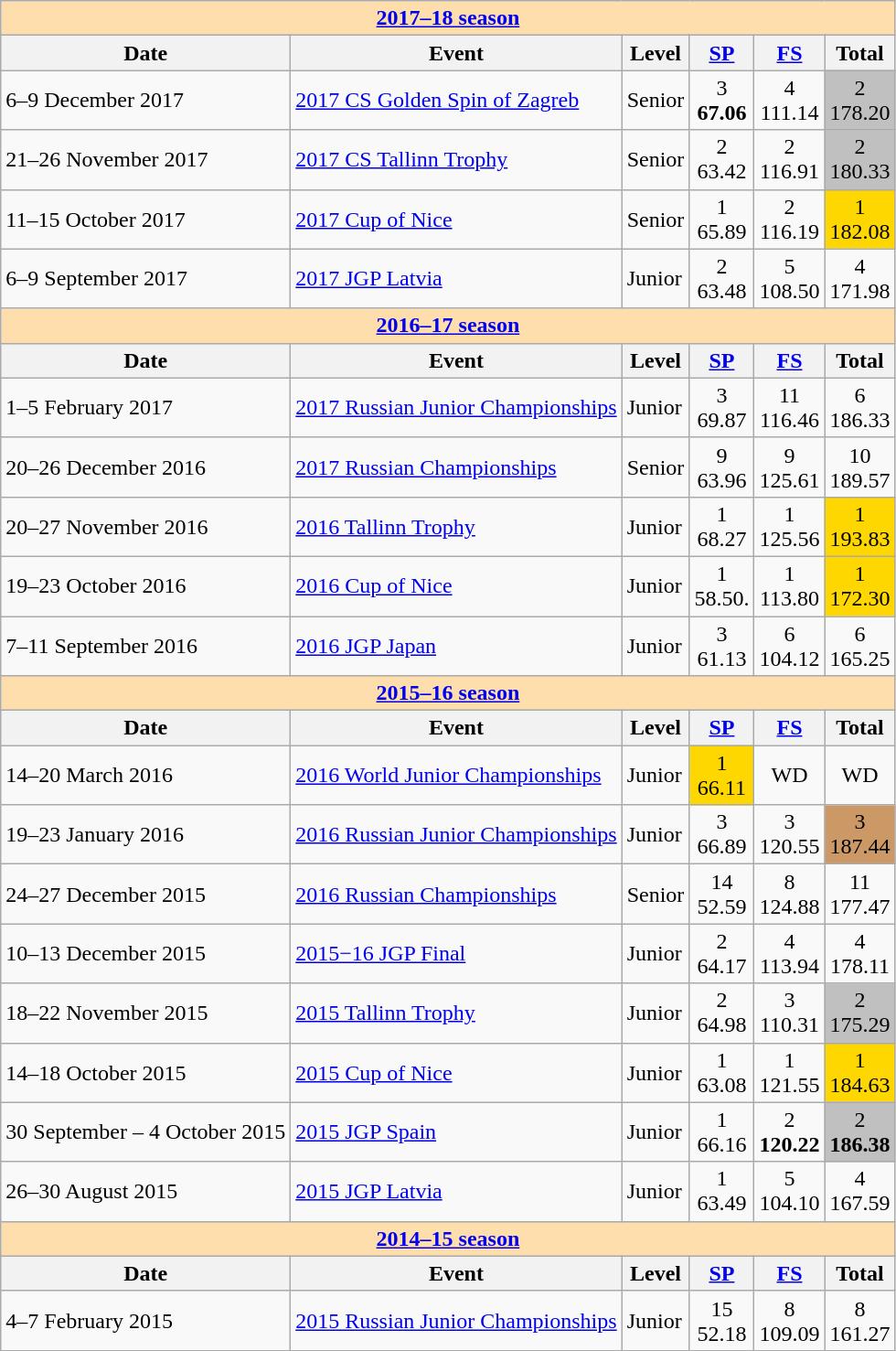<table class="wikitable">
<tr>
<td style="background-color: #ffdead; " colspan=6 align=center><a href='#'><strong>2017–18 season</strong></a></td>
</tr>
<tr>
<th>Date</th>
<th>Event</th>
<th>Level</th>
<th><a href='#'>SP</a></th>
<th><a href='#'>FS</a></th>
<th>Total</th>
</tr>
<tr>
<td>6–9 December 2017</td>
<td><a href='#'>2017 CS Golden Spin of Zagreb</a></td>
<td>Senior</td>
<td align=center>3 <br> <strong>67.06</strong></td>
<td align=center>4 <br> 111.14</td>
<td align=center bgcolor=silver>2 <br> 178.20</td>
</tr>
<tr>
<td>21–26 November 2017</td>
<td><a href='#'>2017 CS Tallinn Trophy</a></td>
<td>Senior</td>
<td align=center>2 <br> 63.42</td>
<td align=center>2 <br> 116.91</td>
<td align=center bgcolor=silver>2 <br> 180.33</td>
</tr>
<tr>
<td>11–15 October 2017</td>
<td><a href='#'>2017 Cup of Nice</a></td>
<td>Senior</td>
<td align=center>1 <br> 65.89</td>
<td align=center>2 <br> 116.19</td>
<td align=center bgcolor=gold>1 <br> 182.08</td>
</tr>
<tr>
<td>6–9 September 2017</td>
<td><a href='#'>2017 JGP Latvia</a></td>
<td>Junior</td>
<td align=center>2 <br> 63.48</td>
<td align=center>5 <br> 108.50</td>
<td align=center>4 <br> 171.98</td>
</tr>
<tr>
<td style="background-color: #ffdead; " colspan=6 align=center><strong><a href='#'>2016–17 season</a></strong></td>
</tr>
<tr>
<th>Date</th>
<th>Event</th>
<th>Level</th>
<th><a href='#'>SP</a></th>
<th><a href='#'>FS</a></th>
<th>Total</th>
</tr>
<tr>
<td>1–5 February 2017</td>
<td><a href='#'>2017 Russian Junior Championships</a></td>
<td>Junior</td>
<td align=center>3 <br> 69.87</td>
<td align=center>11 <br> 116.46</td>
<td align=center>6 <br> 186.33</td>
</tr>
<tr>
<td>20–26 December 2016</td>
<td><a href='#'>2017 Russian Championships</a></td>
<td>Senior</td>
<td align=center>9 <br> 63.96</td>
<td align=center>9 <br> 125.61</td>
<td align=center>10 <br> 189.57</td>
</tr>
<tr>
<td>20–27 November 2016</td>
<td><a href='#'>2016 Tallinn Trophy</a></td>
<td>Junior</td>
<td align=center>1 <br> 68.27</td>
<td align=center>1 <br> 125.56</td>
<td align=center bgcolor=gold>1 <br> 193.83</td>
</tr>
<tr>
<td>19–23 October 2016</td>
<td><a href='#'>2016 Cup of Nice</a></td>
<td>Junior</td>
<td align=center>1 <br> 58.50.</td>
<td align=center>1 <br> 113.80</td>
<td align=center bgcolor=gold>1 <br> 172.30</td>
</tr>
<tr>
<td>7–11 September 2016</td>
<td><a href='#'>2016 JGP Japan</a></td>
<td>Junior</td>
<td align=center>3 <br> 61.13</td>
<td align=center>6 <br> 104.12</td>
<td align=center>6 <br> 165.25</td>
</tr>
<tr>
<td style="background-color: #ffdead; " colspan=6 align=center><strong><a href='#'>2015–16 season</a></strong></td>
</tr>
<tr>
<th>Date</th>
<th>Event</th>
<th>Level</th>
<th><a href='#'>SP</a></th>
<th><a href='#'>FS</a></th>
<th>Total</th>
</tr>
<tr>
<td>14–20 March 2016</td>
<td><a href='#'>2016 World Junior Championships</a></td>
<td>Junior</td>
<td align=center bgcolor=gold>1 <br> 66.11</td>
<td align=center>WD</td>
<td align=center>WD</td>
</tr>
<tr>
<td>19–23 January 2016</td>
<td><a href='#'>2016 Russian Junior Championships</a></td>
<td>Junior</td>
<td align=center>3 <br> 66.89</td>
<td align=center>3 <br> 120.55</td>
<td align=center bgcolor=cc9966>3 <br> 187.44</td>
</tr>
<tr>
<td>24–27 December 2015</td>
<td><a href='#'>2016 Russian Championships</a></td>
<td>Senior</td>
<td align=center>14 <br> 52.59</td>
<td align=center>8 <br> 124.88</td>
<td align=center>11 <br> 177.47</td>
</tr>
<tr>
<td>10–13 December 2015</td>
<td><a href='#'>2015−16 JGP Final</a></td>
<td>Junior</td>
<td align=center>2 <br> 64.17</td>
<td align=center>4 <br> 113.94</td>
<td align=center>4 <br> 178.11</td>
</tr>
<tr>
<td>18–22 November 2015</td>
<td><a href='#'>2015 Tallinn Trophy</a></td>
<td>Junior</td>
<td align=center>2 <br> 64.98</td>
<td align=center>3 <br> 110.31</td>
<td align=center bgcolor=silver>2 <br> 175.29</td>
</tr>
<tr>
<td>14–18 October 2015</td>
<td><a href='#'>2015 Cup of Nice</a></td>
<td>Junior</td>
<td align=center>1 <br> 63.08</td>
<td align=center>1 <br> 121.55</td>
<td align=center bgcolor=gold>1 <br> 184.63</td>
</tr>
<tr>
<td>30 September – 4 October 2015</td>
<td><a href='#'>2015 JGP Spain</a></td>
<td>Junior</td>
<td align=center>1 <br> 66.16</td>
<td align=center>2 <br> <strong>120.22</strong></td>
<td align=center bgcolor=silver>2 <br> <strong>186.38</strong></td>
</tr>
<tr>
<td>26–30 August 2015</td>
<td><a href='#'>2015 JGP Latvia</a></td>
<td>Junior</td>
<td align=center>1 <br> 63.49</td>
<td align=center>5 <br> 104.10</td>
<td align=center>4 <br> 167.59</td>
</tr>
<tr>
<td style="background-color: #ffdead; " colspan=6 align=center><strong><a href='#'>2014–15 season</a></strong></td>
</tr>
<tr>
<th>Date</th>
<th>Event</th>
<th>Level</th>
<th><a href='#'>SP</a></th>
<th><a href='#'>FS</a></th>
<th>Total</th>
</tr>
<tr>
<td>4–7 February 2015</td>
<td><a href='#'>2015 Russian Junior Championships</a></td>
<td>Junior</td>
<td align=center>15 <br> 52.18</td>
<td align=center>8 <br> 109.09</td>
<td align=center>8 <br> 161.27</td>
</tr>
</table>
